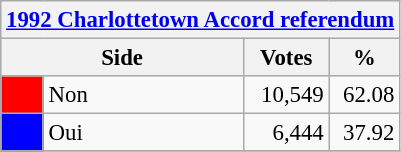<table class="wikitable" style="font-size: 95%; clear:both">
<tr style="background-color:#E9E9E9">
<th colspan=4><a href='#'>1992 Charlottetown Accord referendum</a></th>
</tr>
<tr style="background-color:#E9E9E9">
<th colspan=2 style="width: 130px">Side</th>
<th style="width: 50px">Votes</th>
<th style="width: 40px">%</th>
</tr>
<tr>
<td bgcolor="red"></td>
<td>Non</td>
<td align="right">10,549</td>
<td align="right">62.08</td>
</tr>
<tr>
<td bgcolor="blue"></td>
<td>Oui</td>
<td align="right">6,444</td>
<td align="right">37.92</td>
</tr>
<tr>
</tr>
</table>
